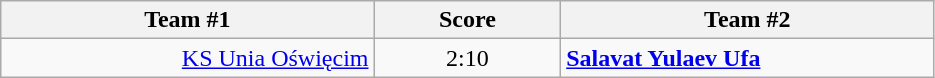<table class="wikitable" style="text-align: center;">
<tr>
<th width=22%>Team #1</th>
<th width=11%>Score</th>
<th width=22%>Team #2</th>
</tr>
<tr>
<td style="text-align: right;"><a href='#'>KS Unia Oświęcim</a> </td>
<td>2:10</td>
<td style="text-align: left;"> <strong><a href='#'>Salavat Yulaev Ufa</a></strong></td>
</tr>
</table>
